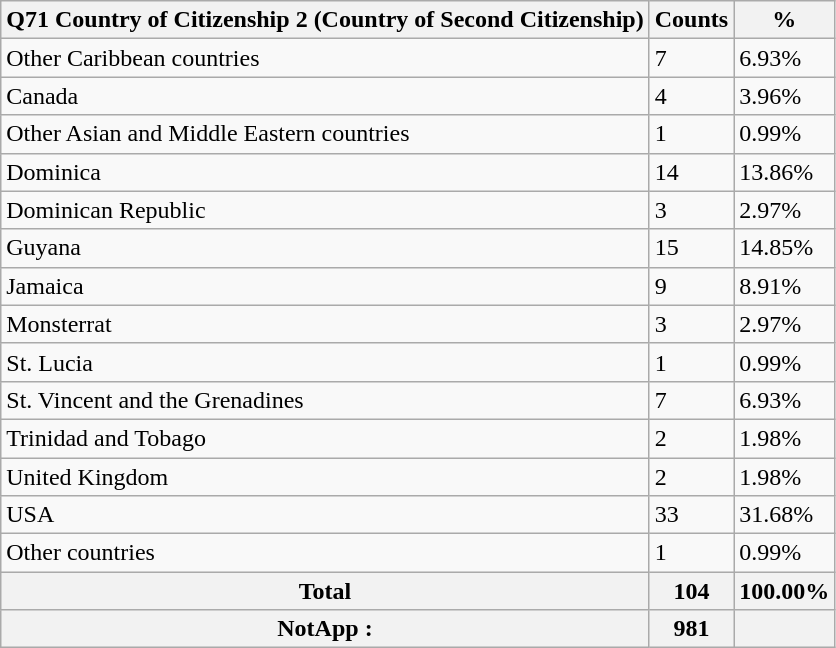<table class="wikitable sortable">
<tr>
<th>Q71 Country of Citizenship 2 (Country of Second Citizenship)</th>
<th>Counts</th>
<th>%</th>
</tr>
<tr>
<td>Other Caribbean countries</td>
<td>7</td>
<td>6.93%</td>
</tr>
<tr>
<td>Canada</td>
<td>4</td>
<td>3.96%</td>
</tr>
<tr>
<td>Other Asian and Middle Eastern countries</td>
<td>1</td>
<td>0.99%</td>
</tr>
<tr>
<td>Dominica</td>
<td>14</td>
<td>13.86%</td>
</tr>
<tr>
<td>Dominican Republic</td>
<td>3</td>
<td>2.97%</td>
</tr>
<tr>
<td>Guyana</td>
<td>15</td>
<td>14.85%</td>
</tr>
<tr>
<td>Jamaica</td>
<td>9</td>
<td>8.91%</td>
</tr>
<tr>
<td>Monsterrat</td>
<td>3</td>
<td>2.97%</td>
</tr>
<tr>
<td>St. Lucia</td>
<td>1</td>
<td>0.99%</td>
</tr>
<tr>
<td>St. Vincent and the Grenadines</td>
<td>7</td>
<td>6.93%</td>
</tr>
<tr>
<td>Trinidad and Tobago</td>
<td>2</td>
<td>1.98%</td>
</tr>
<tr>
<td>United Kingdom</td>
<td>2</td>
<td>1.98%</td>
</tr>
<tr>
<td>USA</td>
<td>33</td>
<td>31.68%</td>
</tr>
<tr>
<td>Other countries</td>
<td>1</td>
<td>0.99%</td>
</tr>
<tr>
<th>Total</th>
<th>104</th>
<th>100.00%</th>
</tr>
<tr>
<th>NotApp :</th>
<th>981</th>
<th></th>
</tr>
</table>
